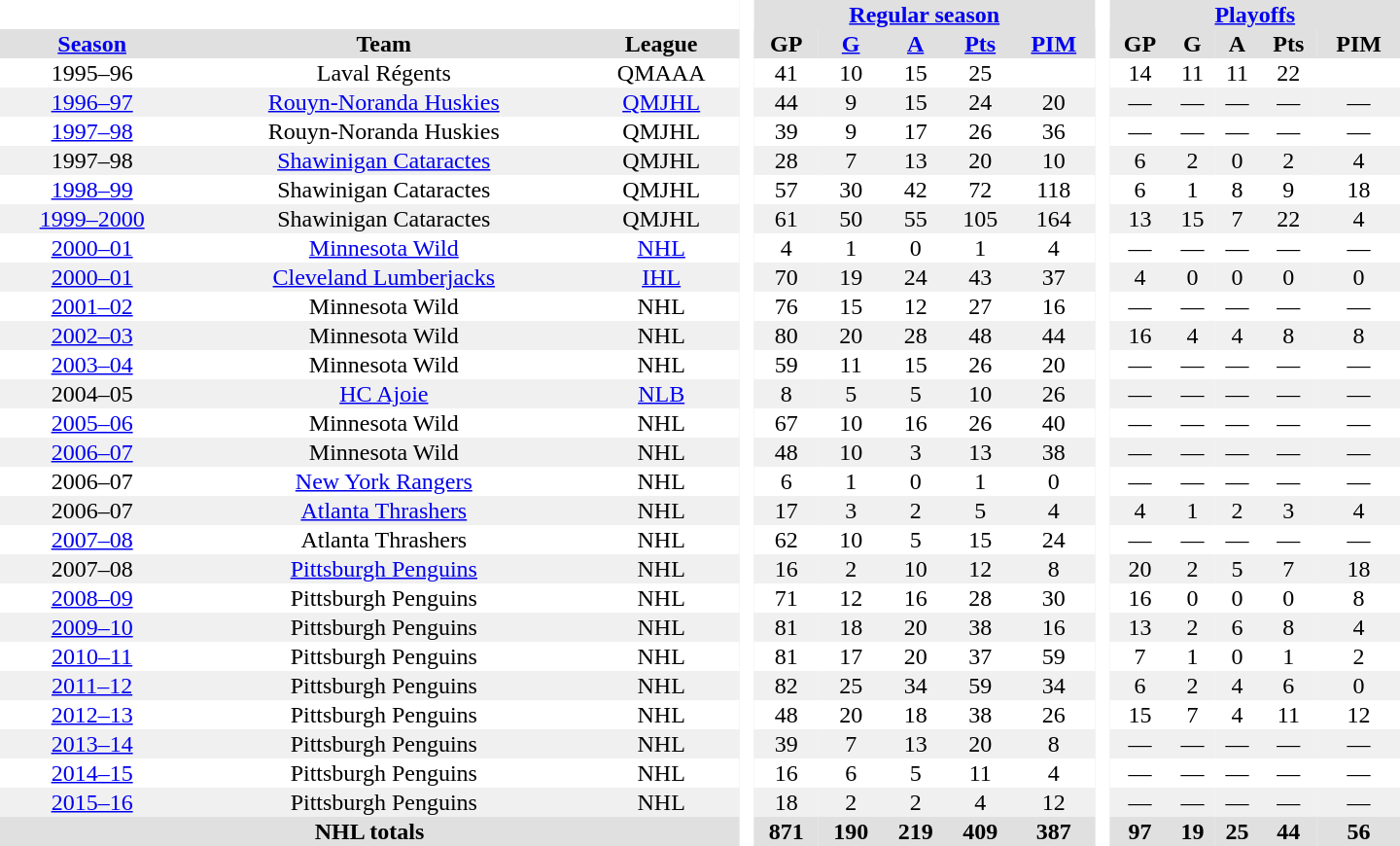<table border="0" cellpadding="1" cellspacing="0" style="text-align:center; width:60em;">
<tr style="background:#e0e0e0;">
<th colspan="3"  bgcolor="#ffffff"> </th>
<th rowspan="99" bgcolor="#ffffff"> </th>
<th colspan="5"><a href='#'>Regular season</a></th>
<th rowspan="99" bgcolor="#ffffff"> </th>
<th colspan="5"><a href='#'>Playoffs</a></th>
</tr>
<tr style="background:#e0e0e0;">
<th><a href='#'>Season</a></th>
<th>Team</th>
<th>League</th>
<th>GP</th>
<th><a href='#'>G</a></th>
<th><a href='#'>A</a></th>
<th><a href='#'>Pts</a></th>
<th><a href='#'>PIM</a></th>
<th>GP</th>
<th>G</th>
<th>A</th>
<th>Pts</th>
<th>PIM</th>
</tr>
<tr>
<td>1995–96</td>
<td>Laval Régents</td>
<td>QMAAA</td>
<td>41</td>
<td>10</td>
<td>15</td>
<td>25</td>
<td></td>
<td>14</td>
<td>11</td>
<td>11</td>
<td>22</td>
<td></td>
</tr>
<tr bgcolor="#f0f0f0">
<td><a href='#'>1996–97</a></td>
<td><a href='#'>Rouyn-Noranda Huskies</a></td>
<td><a href='#'>QMJHL</a></td>
<td>44</td>
<td>9</td>
<td>15</td>
<td>24</td>
<td>20</td>
<td>—</td>
<td>—</td>
<td>—</td>
<td>—</td>
<td>—</td>
</tr>
<tr>
<td><a href='#'>1997–98</a></td>
<td>Rouyn-Noranda Huskies</td>
<td>QMJHL</td>
<td>39</td>
<td>9</td>
<td>17</td>
<td>26</td>
<td>36</td>
<td>—</td>
<td>—</td>
<td>—</td>
<td>—</td>
<td>—</td>
</tr>
<tr bgcolor="#f0f0f0">
<td>1997–98</td>
<td><a href='#'>Shawinigan Cataractes</a></td>
<td>QMJHL</td>
<td>28</td>
<td>7</td>
<td>13</td>
<td>20</td>
<td>10</td>
<td>6</td>
<td>2</td>
<td>0</td>
<td>2</td>
<td>4</td>
</tr>
<tr>
<td><a href='#'>1998–99</a></td>
<td>Shawinigan Cataractes</td>
<td>QMJHL</td>
<td>57</td>
<td>30</td>
<td>42</td>
<td>72</td>
<td>118</td>
<td>6</td>
<td>1</td>
<td>8</td>
<td>9</td>
<td>18</td>
</tr>
<tr bgcolor="#f0f0f0">
<td><a href='#'>1999–2000</a></td>
<td>Shawinigan Cataractes</td>
<td>QMJHL</td>
<td>61</td>
<td>50</td>
<td>55</td>
<td>105</td>
<td>164</td>
<td>13</td>
<td>15</td>
<td>7</td>
<td>22</td>
<td>4</td>
</tr>
<tr>
<td><a href='#'>2000–01</a></td>
<td><a href='#'>Minnesota Wild</a></td>
<td><a href='#'>NHL</a></td>
<td>4</td>
<td>1</td>
<td>0</td>
<td>1</td>
<td>4</td>
<td>—</td>
<td>—</td>
<td>—</td>
<td>—</td>
<td>—</td>
</tr>
<tr bgcolor="#f0f0f0">
<td><a href='#'>2000–01</a></td>
<td><a href='#'>Cleveland Lumberjacks</a></td>
<td><a href='#'>IHL</a></td>
<td>70</td>
<td>19</td>
<td>24</td>
<td>43</td>
<td>37</td>
<td>4</td>
<td>0</td>
<td>0</td>
<td>0</td>
<td>0</td>
</tr>
<tr>
<td><a href='#'>2001–02</a></td>
<td>Minnesota Wild</td>
<td>NHL</td>
<td>76</td>
<td>15</td>
<td>12</td>
<td>27</td>
<td>16</td>
<td>—</td>
<td>—</td>
<td>—</td>
<td>—</td>
<td>—</td>
</tr>
<tr bgcolor="#f0f0f0">
<td><a href='#'>2002–03</a></td>
<td>Minnesota Wild</td>
<td>NHL</td>
<td>80</td>
<td>20</td>
<td>28</td>
<td>48</td>
<td>44</td>
<td>16</td>
<td>4</td>
<td>4</td>
<td>8</td>
<td>8</td>
</tr>
<tr>
<td><a href='#'>2003–04</a></td>
<td>Minnesota Wild</td>
<td>NHL</td>
<td>59</td>
<td>11</td>
<td>15</td>
<td>26</td>
<td>20</td>
<td>—</td>
<td>—</td>
<td>—</td>
<td>—</td>
<td>—</td>
</tr>
<tr bgcolor="#f0f0f0">
<td>2004–05</td>
<td><a href='#'>HC Ajoie</a></td>
<td><a href='#'>NLB</a></td>
<td>8</td>
<td>5</td>
<td>5</td>
<td>10</td>
<td>26</td>
<td>—</td>
<td>—</td>
<td>—</td>
<td>—</td>
<td>—</td>
</tr>
<tr>
<td><a href='#'>2005–06</a></td>
<td>Minnesota Wild</td>
<td>NHL</td>
<td>67</td>
<td>10</td>
<td>16</td>
<td>26</td>
<td>40</td>
<td>—</td>
<td>—</td>
<td>—</td>
<td>—</td>
<td>—</td>
</tr>
<tr bgcolor="#f0f0f0">
<td><a href='#'>2006–07</a></td>
<td>Minnesota Wild</td>
<td>NHL</td>
<td>48</td>
<td>10</td>
<td>3</td>
<td>13</td>
<td>38</td>
<td>—</td>
<td>—</td>
<td>—</td>
<td>—</td>
<td>—</td>
</tr>
<tr>
<td>2006–07</td>
<td><a href='#'>New York Rangers</a></td>
<td>NHL</td>
<td>6</td>
<td>1</td>
<td>0</td>
<td>1</td>
<td>0</td>
<td>—</td>
<td>—</td>
<td>—</td>
<td>—</td>
<td>—</td>
</tr>
<tr bgcolor="#f0f0f0">
<td>2006–07</td>
<td><a href='#'>Atlanta Thrashers</a></td>
<td>NHL</td>
<td>17</td>
<td>3</td>
<td>2</td>
<td>5</td>
<td>4</td>
<td>4</td>
<td>1</td>
<td>2</td>
<td>3</td>
<td>4</td>
</tr>
<tr>
</tr>
<tr>
<td><a href='#'>2007–08</a></td>
<td>Atlanta Thrashers</td>
<td>NHL</td>
<td>62</td>
<td>10</td>
<td>5</td>
<td>15</td>
<td>24</td>
<td>—</td>
<td>—</td>
<td>—</td>
<td>—</td>
<td>—</td>
</tr>
<tr bgcolor="#f0f0f0">
<td>2007–08</td>
<td><a href='#'>Pittsburgh Penguins</a></td>
<td>NHL</td>
<td>16</td>
<td>2</td>
<td>10</td>
<td>12</td>
<td>8</td>
<td>20</td>
<td>2</td>
<td>5</td>
<td>7</td>
<td>18</td>
</tr>
<tr>
<td><a href='#'>2008–09</a></td>
<td>Pittsburgh Penguins</td>
<td>NHL</td>
<td>71</td>
<td>12</td>
<td>16</td>
<td>28</td>
<td>30</td>
<td>16</td>
<td>0</td>
<td>0</td>
<td>0</td>
<td>8</td>
</tr>
<tr bgcolor="#f0f0f0">
<td><a href='#'>2009–10</a></td>
<td>Pittsburgh Penguins</td>
<td>NHL</td>
<td>81</td>
<td>18</td>
<td>20</td>
<td>38</td>
<td>16</td>
<td>13</td>
<td>2</td>
<td>6</td>
<td>8</td>
<td>4</td>
</tr>
<tr>
<td><a href='#'>2010–11</a></td>
<td>Pittsburgh Penguins</td>
<td>NHL</td>
<td>81</td>
<td>17</td>
<td>20</td>
<td>37</td>
<td>59</td>
<td>7</td>
<td>1</td>
<td>0</td>
<td>1</td>
<td>2</td>
</tr>
<tr bgcolor="#f0f0f0">
<td><a href='#'>2011–12</a></td>
<td>Pittsburgh Penguins</td>
<td>NHL</td>
<td>82</td>
<td>25</td>
<td>34</td>
<td>59</td>
<td>34</td>
<td>6</td>
<td>2</td>
<td>4</td>
<td>6</td>
<td>0</td>
</tr>
<tr>
<td><a href='#'>2012–13</a></td>
<td>Pittsburgh Penguins</td>
<td>NHL</td>
<td>48</td>
<td>20</td>
<td>18</td>
<td>38</td>
<td>26</td>
<td>15</td>
<td>7</td>
<td>4</td>
<td>11</td>
<td>12</td>
</tr>
<tr bgcolor="#f0f0f0">
<td><a href='#'>2013–14</a></td>
<td>Pittsburgh Penguins</td>
<td>NHL</td>
<td>39</td>
<td>7</td>
<td>13</td>
<td>20</td>
<td>8</td>
<td>—</td>
<td>—</td>
<td>—</td>
<td>—</td>
<td>—</td>
</tr>
<tr>
<td><a href='#'>2014–15</a></td>
<td>Pittsburgh Penguins</td>
<td>NHL</td>
<td>16</td>
<td>6</td>
<td>5</td>
<td>11</td>
<td>4</td>
<td>—</td>
<td>—</td>
<td>—</td>
<td>—</td>
<td>—</td>
</tr>
<tr bgcolor="#f0f0f0">
<td><a href='#'>2015–16</a></td>
<td>Pittsburgh Penguins</td>
<td>NHL</td>
<td>18</td>
<td>2</td>
<td>2</td>
<td>4</td>
<td>12</td>
<td>—</td>
<td>—</td>
<td>—</td>
<td>—</td>
<td>—</td>
</tr>
<tr bgcolor="e0e0e0">
<th colspan="3">NHL totals</th>
<th>871</th>
<th>190</th>
<th>219</th>
<th>409</th>
<th>387</th>
<th>97</th>
<th>19</th>
<th>25</th>
<th>44</th>
<th>56</th>
</tr>
</table>
